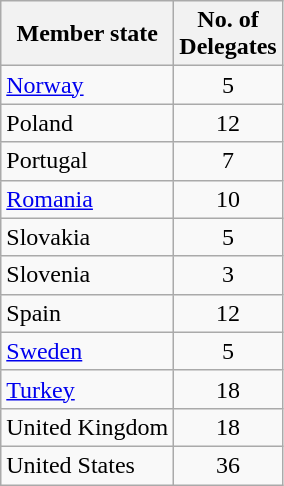<table class="wikitable">
<tr>
<th>Member state</th>
<th>No. of<br>Delegates</th>
</tr>
<tr>
<td><a href='#'>Norway</a></td>
<td align="center">5</td>
</tr>
<tr>
<td>Poland</td>
<td align="center">12</td>
</tr>
<tr>
<td>Portugal</td>
<td align="center">7</td>
</tr>
<tr>
<td><a href='#'>Romania</a></td>
<td align="center">10</td>
</tr>
<tr>
<td>Slovakia</td>
<td align="center">5</td>
</tr>
<tr>
<td>Slovenia</td>
<td align="center">3</td>
</tr>
<tr>
<td>Spain</td>
<td align="center">12</td>
</tr>
<tr>
<td><a href='#'>Sweden</a></td>
<td align="center">5</td>
</tr>
<tr>
<td><a href='#'>Turkey</a></td>
<td align="center">18</td>
</tr>
<tr>
<td>United Kingdom</td>
<td align="center">18</td>
</tr>
<tr>
<td>United States</td>
<td align="center">36</td>
</tr>
</table>
